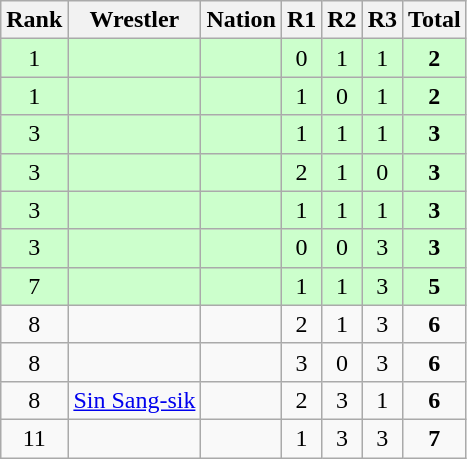<table class="wikitable sortable" style="text-align:center;">
<tr>
<th>Rank</th>
<th>Wrestler</th>
<th>Nation</th>
<th>R1</th>
<th>R2</th>
<th>R3</th>
<th>Total</th>
</tr>
<tr style="background:#cfc;">
<td>1</td>
<td align=left></td>
<td align=left></td>
<td>0</td>
<td>1</td>
<td>1</td>
<td><strong>2</strong></td>
</tr>
<tr style="background:#cfc;">
<td>1</td>
<td align=left></td>
<td align=left></td>
<td>1</td>
<td>0</td>
<td>1</td>
<td><strong>2</strong></td>
</tr>
<tr style="background:#cfc;">
<td>3</td>
<td align=left></td>
<td align=left></td>
<td>1</td>
<td>1</td>
<td>1</td>
<td><strong>3</strong></td>
</tr>
<tr style="background:#cfc;">
<td>3</td>
<td align=left></td>
<td align=left></td>
<td>2</td>
<td>1</td>
<td>0</td>
<td><strong>3</strong></td>
</tr>
<tr style="background:#cfc;">
<td>3</td>
<td align=left></td>
<td align=left></td>
<td>1</td>
<td>1</td>
<td>1</td>
<td><strong>3</strong></td>
</tr>
<tr style="background:#cfc;">
<td>3</td>
<td align=left></td>
<td align=left></td>
<td>0</td>
<td>0</td>
<td>3</td>
<td><strong>3</strong></td>
</tr>
<tr style="background:#cfc;">
<td>7</td>
<td align=left></td>
<td align=left></td>
<td>1</td>
<td>1</td>
<td>3</td>
<td><strong>5</strong></td>
</tr>
<tr>
<td>8</td>
<td align=left></td>
<td align=left></td>
<td>2</td>
<td>1</td>
<td>3</td>
<td><strong>6</strong></td>
</tr>
<tr>
<td>8</td>
<td align=left></td>
<td align=left></td>
<td>3</td>
<td>0</td>
<td>3</td>
<td><strong>6</strong></td>
</tr>
<tr>
<td>8</td>
<td align=left><a href='#'>Sin Sang-sik</a></td>
<td align=left></td>
<td>2</td>
<td>3</td>
<td>1</td>
<td><strong>6</strong></td>
</tr>
<tr>
<td>11</td>
<td align=left></td>
<td align=left></td>
<td>1</td>
<td>3</td>
<td>3</td>
<td><strong>7</strong></td>
</tr>
</table>
